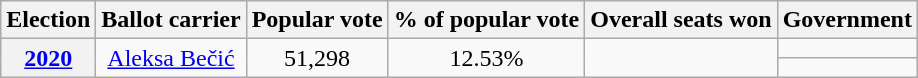<table class="wikitable" style="text-align:center">
<tr>
<th>Election</th>
<th>Ballot carrier</th>
<th>Popular vote</th>
<th>% of popular vote</th>
<th>Overall seats won</th>
<th>Government</th>
</tr>
<tr>
<th rowspan="2"><a href='#'>2020</a></th>
<td rowspan="2"><a href='#'>Aleksa Bečić</a></td>
<td rowspan="2">51,298</td>
<td rowspan="2">12.53%</td>
<td rowspan="2"></td>
<td></td>
</tr>
<tr>
<td></td>
</tr>
</table>
